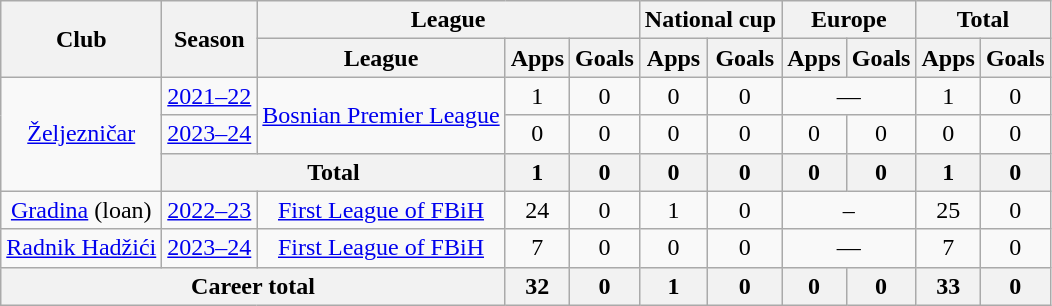<table class="wikitable" style="text-align:center">
<tr>
<th rowspan="2">Club</th>
<th rowspan="2">Season</th>
<th colspan="3">League</th>
<th colspan="2">National cup</th>
<th colspan="2">Europe</th>
<th colspan="2">Total</th>
</tr>
<tr>
<th>League</th>
<th>Apps</th>
<th>Goals</th>
<th>Apps</th>
<th>Goals</th>
<th>Apps</th>
<th>Goals</th>
<th>Apps</th>
<th>Goals</th>
</tr>
<tr>
<td rowspan="3"><a href='#'>Željezničar</a></td>
<td><a href='#'>2021–22</a></td>
<td rowspan="2"><a href='#'>Bosnian Premier League</a></td>
<td>1</td>
<td>0</td>
<td>0</td>
<td>0</td>
<td colspan="2">—</td>
<td>1</td>
<td>0</td>
</tr>
<tr>
<td><a href='#'>2023–24</a></td>
<td>0</td>
<td>0</td>
<td>0</td>
<td>0</td>
<td>0</td>
<td>0</td>
<td>0</td>
<td>0</td>
</tr>
<tr>
<th colspan="2">Total</th>
<th>1</th>
<th>0</th>
<th>0</th>
<th>0</th>
<th>0</th>
<th>0</th>
<th>1</th>
<th>0</th>
</tr>
<tr>
<td><a href='#'>Gradina</a> (loan)</td>
<td><a href='#'>2022–23</a></td>
<td><a href='#'>First League of FBiH</a></td>
<td>24</td>
<td>0</td>
<td>1</td>
<td>0</td>
<td colspan="2">–</td>
<td>25</td>
<td>0</td>
</tr>
<tr>
<td><a href='#'>Radnik Hadžići</a></td>
<td><a href='#'>2023–24</a></td>
<td><a href='#'>First League of FBiH</a></td>
<td>7</td>
<td>0</td>
<td>0</td>
<td>0</td>
<td colspan="2">—</td>
<td>7</td>
<td>0</td>
</tr>
<tr>
<th colspan="3">Career total</th>
<th>32</th>
<th>0</th>
<th>1</th>
<th>0</th>
<th>0</th>
<th>0</th>
<th>33</th>
<th>0</th>
</tr>
</table>
